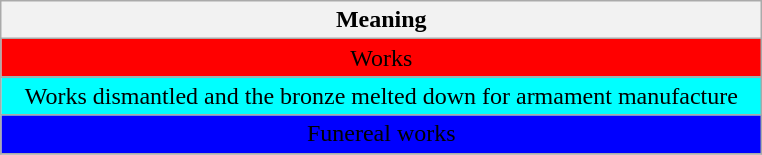<table class="wikitable" border=1 align="center" style="text-align:center">
<tr>
<th width="500">Meaning</th>
</tr>
<tr>
<td bgcolor="red"><span>Works</span></td>
</tr>
<tr>
<td bgcolor="cyan"><span>Works dismantled and the bronze melted down for armament manufacture</span></td>
</tr>
<tr>
<td bgcolor="blue"><span> Funereal works</span></td>
</tr>
<tr>
</tr>
</table>
